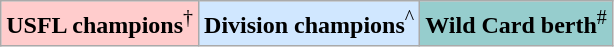<table class="wikitable">
<tr>
<td style="background:#fcc;"><strong>USFL champions</strong><sup>†</sup></td>
<td style="background:#d0e7ff;"><strong>Division champions</strong><sup>^</sup></td>
<td style="background:#96cdcd;"><strong>Wild Card berth</strong><sup>#</sup></td>
</tr>
</table>
